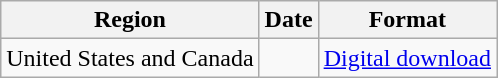<table class="wikitable">
<tr>
<th>Region</th>
<th>Date</th>
<th>Format</th>
</tr>
<tr>
<td>United States and Canada</td>
<td></td>
<td><a href='#'>Digital download</a></td>
</tr>
</table>
